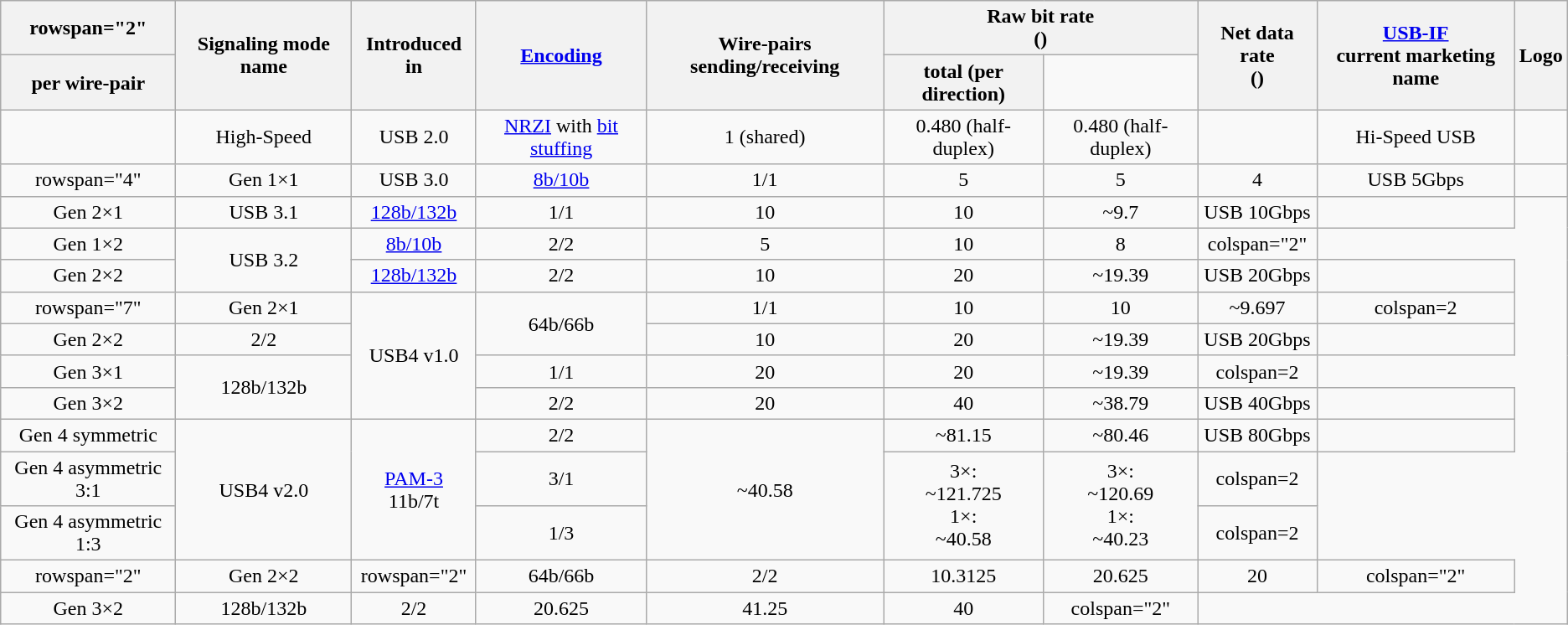<table class="wikitable sortable mw-datatable" style="text-align:center;">
<tr>
<th>rowspan="2" </th>
<th rowspan="2">Signaling mode name</th>
<th rowspan="2">Introduced in</th>
<th rowspan="2"><a href='#'>Encoding</a></th>
<th rowspan="2">Wire-pairs sending/receiving</th>
<th colspan="2">Raw bit rate<br>()</th>
<th rowspan="2">Net data rate<br>()</th>
<th rowspan="2"><a href='#'>USB-IF</a><br>current marketing name</th>
<th rowspan="2">Logo</th>
</tr>
<tr>
<th>per wire-pair</th>
<th>total (per direction)</th>
</tr>
<tr>
<td></td>
<td style="white-space: nowrap;">High-Speed</td>
<td>USB 2.0</td>
<td><a href='#'>NRZI</a> with <a href='#'>bit stuffing</a></td>
<td>1 (shared)</td>
<td>0.480 (half-duplex)</td>
<td>0.480 (half-duplex)</td>
<td></td>
<td>Hi-Speed USB</td>
<td></td>
</tr>
<tr>
<td>rowspan="4" </td>
<td style="white-space: nowrap;">Gen 1×1</td>
<td>USB 3.0</td>
<td><a href='#'>8b/10b</a></td>
<td>1/1</td>
<td>5</td>
<td>5</td>
<td>4</td>
<td>USB 5Gbps</td>
<td></td>
</tr>
<tr>
<td style="white-space: nowrap;">Gen 2×1</td>
<td>USB 3.1</td>
<td><a href='#'>128b/132b</a></td>
<td>1/1</td>
<td>10</td>
<td>10</td>
<td>~9.7</td>
<td>USB 10Gbps</td>
<td></td>
</tr>
<tr>
<td style="white-space: nowrap;">Gen 1×2</td>
<td rowspan="2">USB 3.2</td>
<td><a href='#'>8b/10b</a></td>
<td>2/2</td>
<td>5</td>
<td>10</td>
<td>8</td>
<td>colspan="2" </td>
</tr>
<tr>
<td style="white-space: nowrap;">Gen 2×2</td>
<td><a href='#'>128b/132b</a></td>
<td>2/2</td>
<td>10</td>
<td>20</td>
<td>~19.39</td>
<td>USB 20Gbps</td>
<td></td>
</tr>
<tr>
<td>rowspan="7" </td>
<td style="white-space: nowrap;">Gen 2×1</td>
<td rowspan="4">USB4 v1.0</td>
<td rowspan="2">64b/66b</td>
<td>1/1</td>
<td>10</td>
<td>10</td>
<td>~9.697</td>
<td>colspan=2 </td>
</tr>
<tr>
<td style="white-space: nowrap;">Gen 2×2</td>
<td>2/2</td>
<td>10</td>
<td>20</td>
<td>~19.39</td>
<td>USB 20Gbps</td>
<td></td>
</tr>
<tr>
<td style="white-space: nowrap;">Gen 3×1</td>
<td rowspan="2">128b/132b</td>
<td>1/1</td>
<td>20</td>
<td>20</td>
<td>~19.39</td>
<td>colspan=2 </td>
</tr>
<tr>
<td style="white-space: nowrap;">Gen 3×2</td>
<td>2/2</td>
<td>20</td>
<td>40</td>
<td>~38.79</td>
<td>USB 40Gbps</td>
<td></td>
</tr>
<tr>
<td>Gen 4 symmetric</td>
<td rowspan="3">USB4 v2.0</td>
<td rowspan="3"><a href='#'>PAM-3</a><br>11b/7t</td>
<td>2/2</td>
<td rowspan="3">~40.58</td>
<td>~81.15</td>
<td>~80.46</td>
<td>USB 80Gbps</td>
<td></td>
</tr>
<tr>
<td>Gen 4 asymmetric 3:1</td>
<td>3/1</td>
<td rowspan="2">3×:<br>~121.725<br>1×:<br>~40.58</td>
<td rowspan="2">3×:<br>~120.69<br>1×:<br>~40.23<br></td>
<td>colspan=2 </td>
</tr>
<tr>
<td>Gen 4 asymmetric 1:3</td>
<td>1/3</td>
<td>colspan=2 </td>
</tr>
<tr>
<td>rowspan="2" </td>
<td style="white-space: nowrap;"> Gen 2×2</td>
<td>rowspan="2" </td>
<td>64b/66b</td>
<td>2/2</td>
<td>10.3125</td>
<td>20.625</td>
<td>20</td>
<td>colspan="2" </td>
</tr>
<tr>
<td style="white-space: nowrap;"> Gen 3×2</td>
<td>128b/132b</td>
<td>2/2</td>
<td>20.625</td>
<td>41.25</td>
<td>40</td>
<td>colspan="2" </td>
</tr>
</table>
